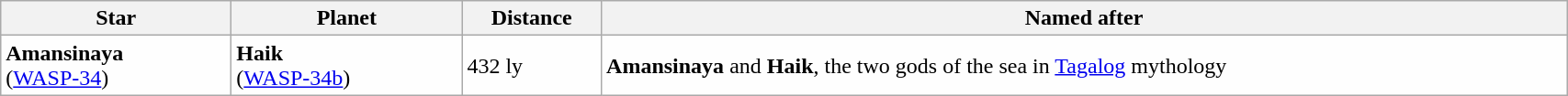<table class="wikitable" style="min-width: 90%;">
<tr>
<th style="width:10em">Star</th>
<th style="width:10em">Planet</th>
<th>Distance</th>
<th>Named after</th>
</tr>
<tr id=001 bgcolor=#fefefe>
<td><strong>Amansinaya</strong><br>(<a href='#'>WASP-34</a>)</td>
<td><strong>Haik</strong><br>(<a href='#'>WASP-34b</a>)</td>
<td>432 ly</td>
<td><strong>Amansinaya</strong> and <strong>Haik</strong>, the two gods of the sea in <a href='#'>Tagalog</a> mythology</td>
</tr>
</table>
